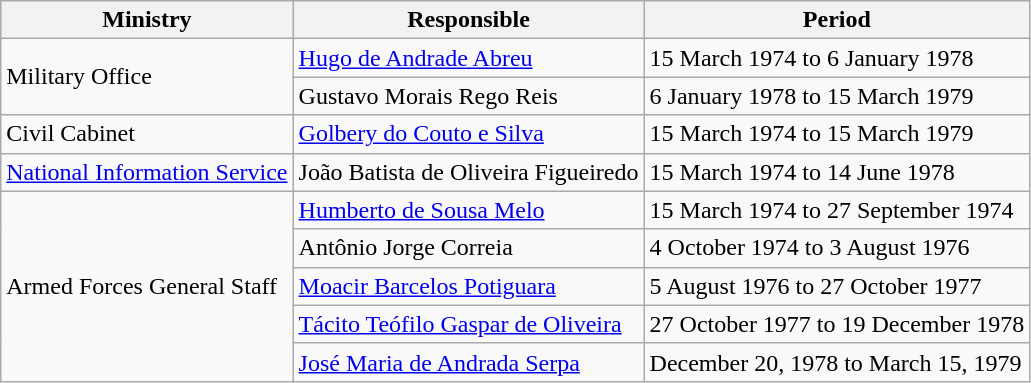<table class="wikitable">
<tr>
<th>Ministry</th>
<th>Responsible</th>
<th>Period</th>
</tr>
<tr>
<td rowspan="2">Military Office</td>
<td><a href='#'>Hugo de Andrade Abreu</a></td>
<td>15 March 1974 to 6 January 1978</td>
</tr>
<tr>
<td>Gustavo Morais Rego Reis</td>
<td>6 January 1978 to 15 March 1979</td>
</tr>
<tr>
<td>Civil Cabinet</td>
<td><a href='#'>Golbery do Couto e Silva</a></td>
<td>15 March 1974 to 15 March 1979</td>
</tr>
<tr>
<td><a href='#'>National Information Service</a></td>
<td>João Batista de Oliveira Figueiredo</td>
<td>15 March 1974 to 14 June 1978</td>
</tr>
<tr>
<td rowspan="5">Armed Forces General Staff</td>
<td><a href='#'>Humberto de Sousa Melo</a></td>
<td>15 March 1974 to 27 September 1974</td>
</tr>
<tr>
<td>Antônio Jorge Correia</td>
<td>4 October 1974 to 3 August 1976</td>
</tr>
<tr>
<td><a href='#'>Moacir Barcelos Potiguara</a></td>
<td>5 August 1976 to 27 October 1977</td>
</tr>
<tr>
<td><a href='#'>Tácito Teófilo Gaspar de Oliveira</a></td>
<td>27 October 1977 to 19 December 1978</td>
</tr>
<tr>
<td><a href='#'>José Maria de Andrada Serpa</a></td>
<td>December 20, 1978 to March 15, 1979</td>
</tr>
</table>
